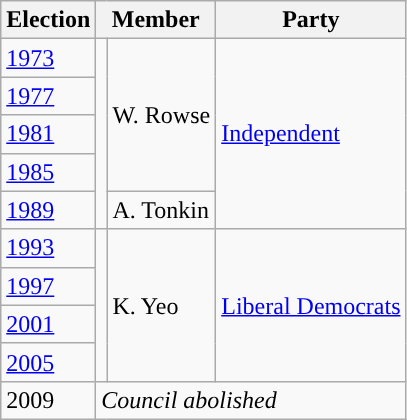<table class="wikitable">
<tr>
<th>Election</th>
<th colspan="2">Member</th>
<th>Party</th>
</tr>
<tr>
<td><a href='#'>1973</a></td>
<td rowspan="5" style="background-color: "></td>
<td rowspan="4">W. Rowse</td>
<td rowspan="5"><a href='#'>Independent</a></td>
</tr>
<tr>
<td><a href='#'>1977</a></td>
</tr>
<tr>
<td><a href='#'>1981</a></td>
</tr>
<tr>
<td><a href='#'>1985</a></td>
</tr>
<tr>
<td><a href='#'>1989</a></td>
<td>A. Tonkin</td>
</tr>
<tr>
<td><a href='#'>1993</a></td>
<td rowspan="4" style="background-color: "></td>
<td rowspan="4">K. Yeo</td>
<td rowspan="4"><a href='#'>Liberal Democrats</a></td>
</tr>
<tr>
<td><a href='#'>1997</a></td>
</tr>
<tr>
<td><a href='#'>2001</a></td>
</tr>
<tr>
<td><a href='#'>2005</a></td>
</tr>
<tr>
<td>2009</td>
<td colspan="3"><em>Council abolished</em></td>
</tr>
</table>
